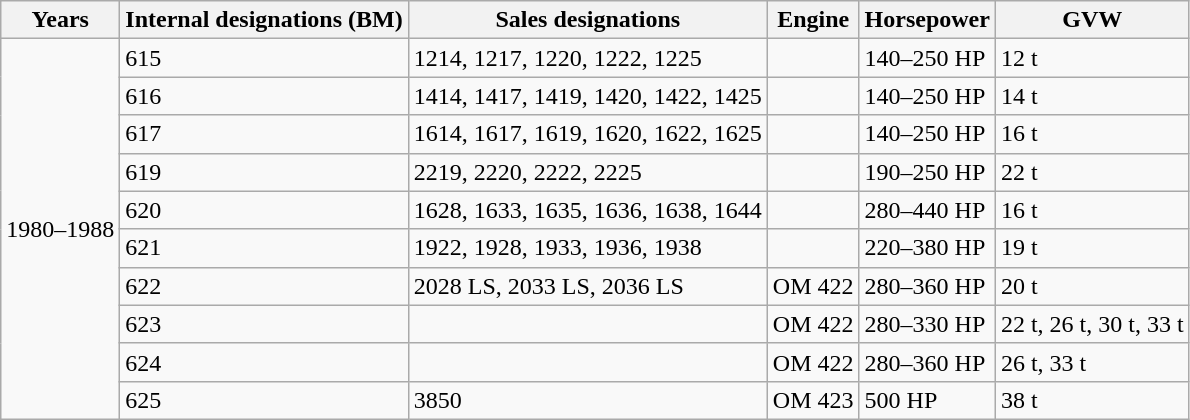<table class="wikitable sortable" style="text-align: left;">
<tr>
<th>Years</th>
<th>Internal designations (BM)</th>
<th>Sales designations</th>
<th>Engine</th>
<th>Horsepower</th>
<th>GVW</th>
</tr>
<tr>
<td rowspan="10">1980–1988</td>
<td>615</td>
<td>1214, 1217, 1220, 1222, 1225</td>
<td></td>
<td>140–250 HP</td>
<td>12 t</td>
</tr>
<tr>
<td>616</td>
<td>1414, 1417, 1419, 1420, 1422, 1425</td>
<td></td>
<td>140–250 HP</td>
<td>14 t</td>
</tr>
<tr>
<td>617</td>
<td>1614, 1617, 1619, 1620, 1622, 1625</td>
<td></td>
<td>140–250 HP</td>
<td>16 t</td>
</tr>
<tr>
<td>619</td>
<td>2219, 2220, 2222, 2225</td>
<td></td>
<td>190–250 HP</td>
<td>22 t</td>
</tr>
<tr>
<td>620</td>
<td>1628, 1633, 1635, 1636, 1638, 1644</td>
<td></td>
<td>280–440 HP</td>
<td>16 t</td>
</tr>
<tr>
<td>621</td>
<td>1922, 1928, 1933, 1936, 1938</td>
<td></td>
<td>220–380 HP</td>
<td>19 t</td>
</tr>
<tr>
<td>622</td>
<td>2028 LS, 2033 LS, 2036 LS</td>
<td>OM 422</td>
<td>280–360 HP</td>
<td>20 t</td>
</tr>
<tr>
<td>623</td>
<td></td>
<td>OM 422</td>
<td>280–330 HP</td>
<td>22 t, 26 t, 30 t, 33 t</td>
</tr>
<tr>
<td>624</td>
<td></td>
<td>OM 422</td>
<td>280–360 HP</td>
<td>26 t, 33 t</td>
</tr>
<tr>
<td>625</td>
<td>3850</td>
<td>OM 423</td>
<td>500 HP</td>
<td>38 t</td>
</tr>
</table>
